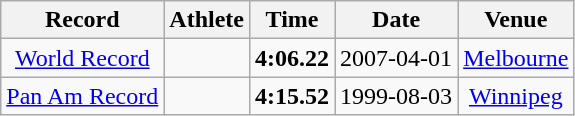<table class="wikitable" style="text-align:center;">
<tr>
<th>Record</th>
<th>Athlete</th>
<th>Time</th>
<th>Date</th>
<th>Venue</th>
</tr>
<tr>
<td><a href='#'>World Record</a></td>
<td></td>
<td><strong>4:06.22</strong></td>
<td>2007-04-01</td>
<td> <a href='#'>Melbourne</a></td>
</tr>
<tr>
<td><a href='#'>Pan Am Record</a></td>
<td></td>
<td><strong>4:15.52</strong></td>
<td>1999-08-03</td>
<td> <a href='#'>Winnipeg</a></td>
</tr>
</table>
